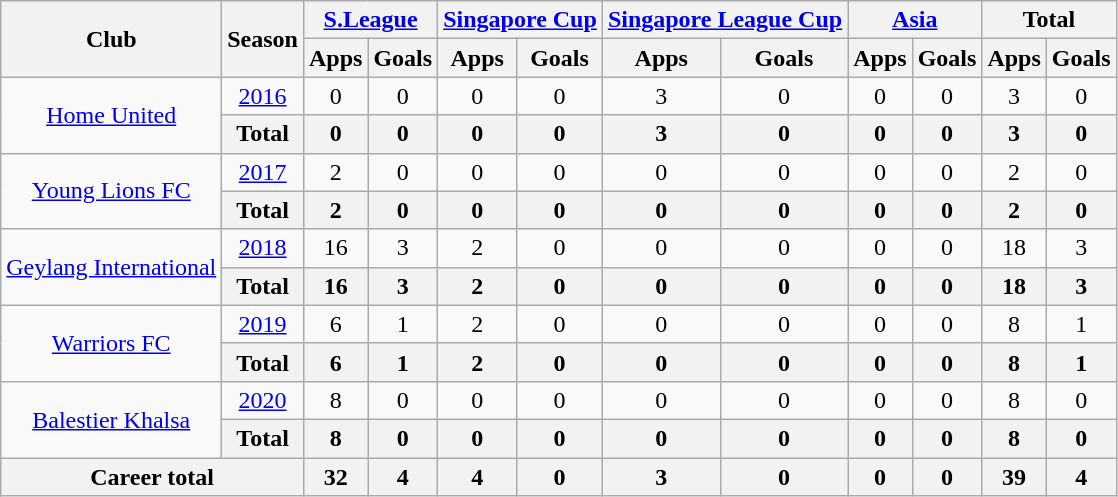<table style="text-align:center" class="wikitable">
<tr>
<th rowspan="2">Club</th>
<th rowspan="2">Season</th>
<th colspan="2"><a href='#'>S.League</a></th>
<th colspan="2"><a href='#'>Singapore Cup</a></th>
<th colspan="2"><a href='#'>Singapore League Cup</a></th>
<th colspan="2"><a href='#'>Asia</a></th>
<th colspan="2">Total</th>
</tr>
<tr>
<th>Apps</th>
<th>Goals</th>
<th>Apps</th>
<th>Goals</th>
<th>Apps</th>
<th>Goals</th>
<th>Apps</th>
<th>Goals</th>
<th>Apps</th>
<th>Goals</th>
</tr>
<tr>
<td rowspan="2"><a href='#'>Home United</a></td>
<td><a href='#'>2016</a></td>
<td>0</td>
<td>0</td>
<td>0</td>
<td>0</td>
<td>3</td>
<td>0</td>
<td>0</td>
<td>0</td>
<td>3</td>
<td>0</td>
</tr>
<tr>
<th>Total</th>
<th>0</th>
<th>0</th>
<th>0</th>
<th>0</th>
<th>3</th>
<th>0</th>
<th>0</th>
<th>0</th>
<th>3</th>
<th>0</th>
</tr>
<tr>
<td rowspan="2"><a href='#'>Young Lions FC</a></td>
<td><a href='#'>2017</a></td>
<td>2</td>
<td>0</td>
<td>0</td>
<td>0</td>
<td>0</td>
<td>0</td>
<td>0</td>
<td>0</td>
<td>2</td>
<td>0</td>
</tr>
<tr>
<th>Total</th>
<th>2</th>
<th>0</th>
<th>0</th>
<th>0</th>
<th>0</th>
<th>0</th>
<th>0</th>
<th>0</th>
<th>2</th>
<th>0</th>
</tr>
<tr>
<td rowspan="2"><a href='#'>Geylang International</a></td>
<td><a href='#'>2018</a></td>
<td>16</td>
<td>3</td>
<td>2</td>
<td>0</td>
<td>0</td>
<td>0</td>
<td>0</td>
<td>0</td>
<td>18</td>
<td>3</td>
</tr>
<tr>
<th>Total</th>
<th>16</th>
<th>3</th>
<th>2</th>
<th>0</th>
<th>0</th>
<th>0</th>
<th>0</th>
<th>0</th>
<th>18</th>
<th>3</th>
</tr>
<tr>
<td rowspan="2"><a href='#'>Warriors FC</a></td>
<td><a href='#'>2019</a></td>
<td>6</td>
<td>1</td>
<td>2</td>
<td>0</td>
<td>0</td>
<td>0</td>
<td>0</td>
<td>0</td>
<td>8</td>
<td>1</td>
</tr>
<tr>
<th>Total</th>
<th>6</th>
<th>1</th>
<th>2</th>
<th>0</th>
<th>0</th>
<th>0</th>
<th>0</th>
<th>0</th>
<th>8</th>
<th>1</th>
</tr>
<tr>
<td rowspan="2"><a href='#'>Balestier Khalsa</a></td>
<td><a href='#'>2020</a></td>
<td>8</td>
<td>0</td>
<td>0</td>
<td>0</td>
<td>0</td>
<td>0</td>
<td>0</td>
<td>0</td>
<td>8</td>
<td>0</td>
</tr>
<tr>
<th>Total</th>
<th>8</th>
<th>0</th>
<th>0</th>
<th>0</th>
<th>0</th>
<th>0</th>
<th>0</th>
<th>0</th>
<th>8</th>
<th>0</th>
</tr>
<tr>
<th colspan=2>Career total</th>
<th>32</th>
<th>4</th>
<th>4</th>
<th>0</th>
<th>3</th>
<th>0</th>
<th>0</th>
<th>0</th>
<th>39</th>
<th>4</th>
</tr>
</table>
